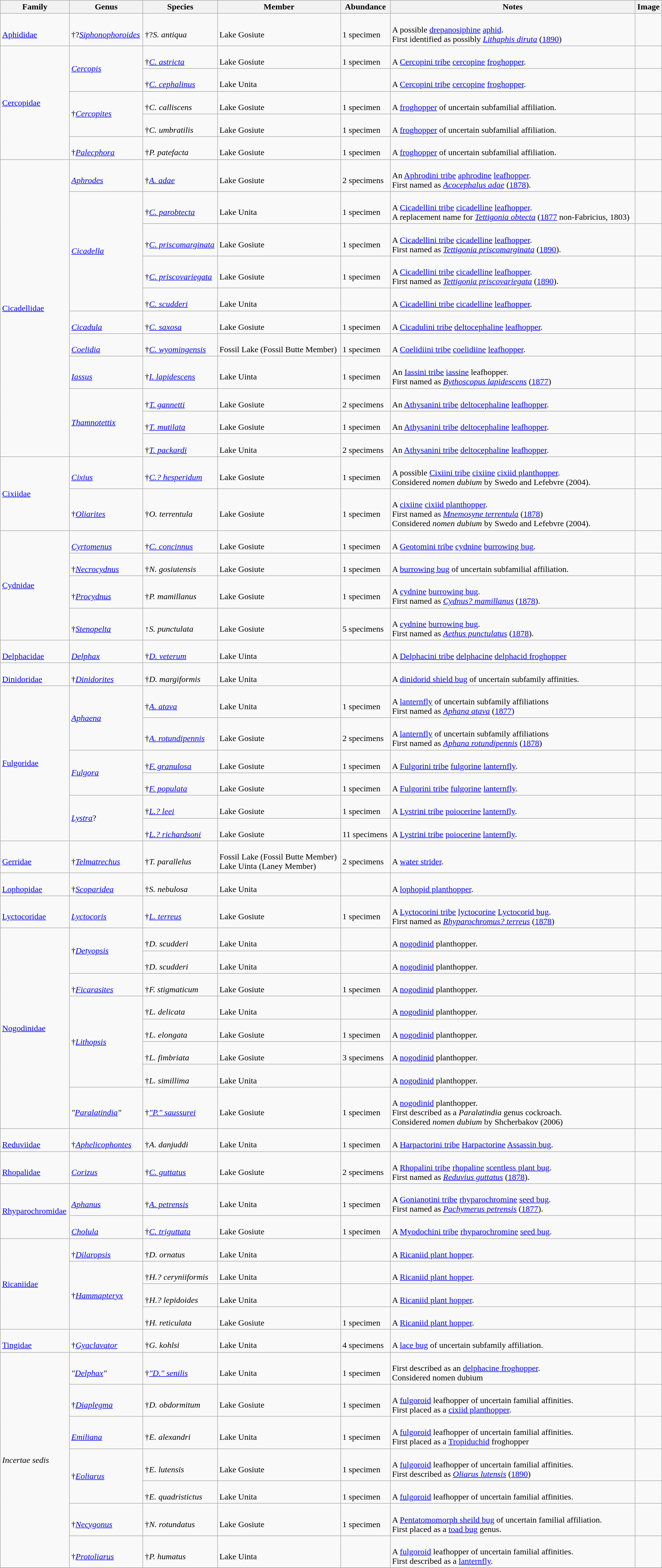<table class="wikitable" style="margin:auto;width:100%;">
<tr>
<th>Family</th>
<th>Genus</th>
<th>Species</th>
<th>Member</th>
<th>Abundance</th>
<th>Notes</th>
<th>Image</th>
</tr>
<tr>
<td><br><a href='#'>Aphididae</a></td>
<td><br>†?<em><a href='#'>Siphonophoroides</a></em></td>
<td><br>†?<em>S. antiqua</em> </td>
<td><br>Lake Gosiute</td>
<td><br>1 specimen</td>
<td><br>A possible <a href='#'>drepanosiphine</a> <a href='#'>aphid</a>.<br>First identified as possibly <em><a href='#'>Lithaphis diruta</a></em> (<a href='#'>1890</a>)</td>
<td></td>
</tr>
<tr>
<td rowspan=5><a href='#'>Cercopidae</a></td>
<td rowspan=2><em><a href='#'>Cercopis</a></em></td>
<td><br>†<em><a href='#'>C. astricta</a></em> </td>
<td><br>Lake Gosiute</td>
<td><br>1 specimen</td>
<td><br>A <a href='#'>Cercopini tribe</a> <a href='#'>cercopine</a> <a href='#'>froghopper</a>.</td>
<td><br></td>
</tr>
<tr>
<td><br>†<em><a href='#'>C. cephalinus</a></em> </td>
<td><br>Lake Unita</td>
<td></td>
<td><br>A <a href='#'>Cercopini tribe</a> <a href='#'>cercopine</a> <a href='#'>froghopper</a>.</td>
<td></td>
</tr>
<tr>
<td rowspan=2>†<em><a href='#'>Cercopites</a></em></td>
<td><br>†<em>C. calliscens</em> </td>
<td><br>Lake Gosiute</td>
<td><br>1 specimen</td>
<td><br>A <a href='#'>froghopper</a> of uncertain subfamilial affiliation.</td>
<td><br></td>
</tr>
<tr>
<td><br>†<em>C. umbratilis</em> </td>
<td><br>Lake Gosiute</td>
<td><br>1 specimen</td>
<td><br>A <a href='#'>froghopper</a> of uncertain subfamilial affiliation.</td>
<td><br></td>
</tr>
<tr>
<td><br>†<em><a href='#'>Palecphora</a></em></td>
<td><br>†<em>P. patefacta</em> </td>
<td><br>Lake Gosiute</td>
<td><br>1 specimen</td>
<td><br>A <a href='#'>froghopper</a> of uncertain subfamilial affiliation.</td>
<td><br></td>
</tr>
<tr>
<td rowspan=11><a href='#'>Cicadellidae</a></td>
<td><br><em><a href='#'>Aphrodes</a></em></td>
<td><br>†<em><a href='#'>A. adae</a></em> </td>
<td><br>Lake Gosiute</td>
<td><br>2 specimens</td>
<td><br>An <a href='#'>Aphrodini tribe</a> <a href='#'>aphrodine</a> <a href='#'>leafhopper</a>.<br> First named as <em><a href='#'>Acocephalus adae</a></em> (<a href='#'>1878</a>).</td>
<td><br></td>
</tr>
<tr>
<td rowspan=4><em><a href='#'>Cicadella</a></em></td>
<td><br>†<em><a href='#'>C. parobtecta</a></em> </td>
<td><br>Lake Unita</td>
<td><br>1 specimen</td>
<td><br>A <a href='#'>Cicadellini tribe</a> <a href='#'>cicadelline</a> <a href='#'>leafhopper</a>.<br>A replacement name for <em><a href='#'>Tettigonia obtecta</a></em> (<a href='#'>1877</a> non-Fabricius, 1803)</td>
<td><br></td>
</tr>
<tr>
<td><br>†<em><a href='#'>C. priscomarginata</a></em> </td>
<td><br>Lake Gosiute</td>
<td><br>1 specimen</td>
<td><br>A <a href='#'>Cicadellini tribe</a> <a href='#'>cicadelline</a> <a href='#'>leafhopper</a>.<br> First named as <em><a href='#'>Tettigonia priscomarginata</a></em> (<a href='#'>1890</a>).</td>
<td><br></td>
</tr>
<tr>
<td><br>†<em><a href='#'>C. priscovariegata</a></em> </td>
<td><br>Lake Gosiute</td>
<td><br>1 specimen</td>
<td><br>A <a href='#'>Cicadellini tribe</a> <a href='#'>cicadelline</a> <a href='#'>leafhopper</a>.<br> First named as <em><a href='#'>Tettigonia priscovariegata</a></em> (<a href='#'>1890</a>).</td>
<td></td>
</tr>
<tr>
<td><br>†<em><a href='#'>C. scudderi</a></em> </td>
<td><br>Lake Unita</td>
<td></td>
<td><br>A <a href='#'>Cicadellini tribe</a> <a href='#'>cicadelline</a> <a href='#'>leafhopper</a>.</td>
<td></td>
</tr>
<tr>
<td><br><em><a href='#'>Cicadula</a></em></td>
<td><br>†<em><a href='#'>C. saxosa</a></em> </td>
<td><br>Lake Gosiute</td>
<td><br>1 specimen</td>
<td><br>A <a href='#'>Cicadulini tribe</a> <a href='#'>deltocephaline</a> <a href='#'>leafhopper</a>.</td>
<td><br></td>
</tr>
<tr>
<td><br><em><a href='#'>Coelidia</a></em></td>
<td><br>†<em><a href='#'>C. wyomingensis</a></em> </td>
<td><br>Fossil Lake (Fossil Butte Member)</td>
<td><br>1 specimen</td>
<td><br>A <a href='#'>Coelidiini tribe</a> <a href='#'>coelidiine</a> <a href='#'>leafhopper</a>.</td>
<td><br></td>
</tr>
<tr>
<td><br><em><a href='#'>Iassus</a></em></td>
<td><br>†<em><a href='#'>I. lapidescens</a></em> </td>
<td><br>Lake Uinta</td>
<td><br>1 specimen</td>
<td><br>An <a href='#'>Iassini tribe</a> <a href='#'>iassine</a> leafhopper.<br> First named as <em><a href='#'>Bythoscopus lapidescens</a></em> (<a href='#'>1877</a>)</td>
<td><br></td>
</tr>
<tr>
<td rowspan=3><em><a href='#'>Thamnotettix</a></em></td>
<td><br>†<em><a href='#'>T. gannetti</a></em> </td>
<td><br>Lake Gosiute</td>
<td><br>2 specimens</td>
<td><br>An <a href='#'>Athysanini tribe</a> <a href='#'>deltocephaline</a> <a href='#'>leafhopper</a>.</td>
<td><br></td>
</tr>
<tr>
<td><br>†<em><a href='#'>T. mutilata</a></em> </td>
<td><br>Lake Gosiute</td>
<td><br>1 specimen</td>
<td><br>An <a href='#'>Athysanini tribe</a> <a href='#'>deltocephaline</a> <a href='#'>leafhopper</a>.</td>
<td><br></td>
</tr>
<tr>
<td><br>†<em><a href='#'>T. packardi</a></em> </td>
<td><br>Lake Unita</td>
<td><br>2 specimens</td>
<td><br>An <a href='#'>Athysanini tribe</a> <a href='#'>deltocephaline</a> <a href='#'>leafhopper</a>.</td>
<td><br></td>
</tr>
<tr>
<td rowspan=2><a href='#'>Cixiidae</a></td>
<td><br><em><a href='#'>Cixius</a></em></td>
<td><br>†<em><a href='#'>C.? hesperidum</a></em> </td>
<td><br>Lake Gosiute</td>
<td><br>1 specimen</td>
<td><br>A possible <a href='#'>Cixiini tribe</a> <a href='#'>cixiine</a> <a href='#'>cixiid planthopper</a>.<br>Considered <em>nomen dubium</em> by Swedo and Lefebvre (2004).</td>
<td><br></td>
</tr>
<tr>
<td><br>†<em><a href='#'>Oliarites</a></em></td>
<td><br>†<em>O. terrentula</em> </td>
<td><br>Lake Gosiute</td>
<td><br>1 specimen</td>
<td><br>A <a href='#'>cixiine</a> <a href='#'>cixiid planthopper</a>.<br>First named as <em><a href='#'>Mnemosyne terrentula</a></em> (<a href='#'>1878</a>)<br>Considered <em>nomen dubium</em> by Swedo and Lefebvre (2004).</td>
<td><br></td>
</tr>
<tr>
<td rowspan=4><a href='#'>Cydnidae</a></td>
<td><br><em><a href='#'>Cyrtomenus</a></em></td>
<td><br>†<em><a href='#'>C. concinnus</a></em> </td>
<td><br>Lake Gosiute</td>
<td><br>1 specimen</td>
<td><br>A <a href='#'>Geotomini tribe</a> <a href='#'>cydnine</a> <a href='#'>burrowing bug</a>.</td>
<td><br></td>
</tr>
<tr>
<td><br>†<em><a href='#'>Necrocydnus</a></em></td>
<td><br>†<em>N. gosiutensis</em> </td>
<td><br>Lake Gosiute</td>
<td><br>1 specimen</td>
<td><br>A <a href='#'>burrowing bug</a> of uncertain subfamilial affiliation.</td>
<td><br></td>
</tr>
<tr>
<td><br>†<em><a href='#'>Procydnus</a></em></td>
<td><br>†<em>P. mamillanus</em> </td>
<td><br>Lake Gosiute</td>
<td><br>1 specimen</td>
<td><br>A <a href='#'>cydnine</a> <a href='#'>burrowing bug</a>.<br> First named as <em><a href='#'>Cydnus? mamillanus</a></em> (<a href='#'>1878</a>).</td>
<td><br></td>
</tr>
<tr>
<td><br>†<em><a href='#'>Stenopelta</a></em></td>
<td><br>↑<em>S. punctulata</em> </td>
<td><br>Lake Gosiute</td>
<td><br>5 specimens</td>
<td><br>A <a href='#'>cydnine</a> <a href='#'>burrowing bug</a>.<br> First named as <em><a href='#'>Aethus punctulatus</a></em> (<a href='#'>1878</a>).</td>
<td><br></td>
</tr>
<tr>
<td><br><a href='#'>Delphacidae</a></td>
<td><br><em><a href='#'>Delphax</a></em></td>
<td><br>†<em><a href='#'>D. veterum</a></em> </td>
<td><br>Lake Uinta</td>
<td></td>
<td><br>A <a href='#'>Delphacini tribe</a> <a href='#'>delphacine</a>  <a href='#'>delphacid froghopper</a></td>
<td><br></td>
</tr>
<tr>
<td><br><a href='#'>Dinidoridae</a></td>
<td><br>†<em><a href='#'>Dinidorites</a></em></td>
<td><br>†<em>D. margiformis</em> </td>
<td><br>Lake Unita</td>
<td></td>
<td><br>A <a href='#'>dinidorid shield bug</a> of uncertain subfamily affinities.</td>
<td><br></td>
</tr>
<tr>
<td rowspan=6><a href='#'>Fulgoridae</a></td>
<td rowspan=2><em><a href='#'>Aphaena</a></em></td>
<td><br>†<em><a href='#'>A. atava</a></em> </td>
<td><br>Lake Unita</td>
<td><br>1 specimen</td>
<td><br>A <a href='#'>lanternfly</a> of uncertain subfamily affiliations<br>First named as <em><a href='#'>Aphana atava</a></em> (<a href='#'>1877</a>)</td>
<td><br></td>
</tr>
<tr>
<td><br>†<em><a href='#'>A. rotundipennis</a></em> </td>
<td><br>Lake Gosiute</td>
<td><br>2 specimens</td>
<td><br>A <a href='#'>lanternfly</a> of uncertain subfamily affiliations<br>First named as <em><a href='#'>Aphana rotundipennis</a></em> (<a href='#'>1878</a>)</td>
<td><br></td>
</tr>
<tr>
<td rowspan=2><em><a href='#'>Fulgora</a></em></td>
<td><br>†<em><a href='#'>F. granulosa</a></em> </td>
<td><br>Lake Gosiute</td>
<td><br>1 specimen</td>
<td><br>A <a href='#'>Fulgorini tribe</a> <a href='#'>fulgorine</a> <a href='#'>lanternfly</a>.</td>
<td><br></td>
</tr>
<tr>
<td><br>†<em><a href='#'>F. populata</a></em> </td>
<td><br>Lake Gosiute</td>
<td><br>1 specimen</td>
<td><br>A <a href='#'>Fulgorini tribe</a> <a href='#'>fulgorine</a> <a href='#'>lanternfly</a>.</td>
<td><br></td>
</tr>
<tr>
<td rowspan=2><em><a href='#'>Lystra</a></em>?</td>
<td><br>†<em><a href='#'>L.? leei</a></em> </td>
<td><br>Lake Gosiute</td>
<td><br>1 specimen</td>
<td><br>A <a href='#'>Lystrini tribe</a> <a href='#'>poiocerine</a> <a href='#'>lanternfly</a>.</td>
<td><br></td>
</tr>
<tr>
<td><br>†<em><a href='#'>L.? richardsoni</a></em> </td>
<td><br>Lake Gosiute</td>
<td><br>11 specimens</td>
<td><br>A <a href='#'>Lystrini tribe</a> <a href='#'>poiocerine</a> <a href='#'>lanternfly</a>.</td>
<td><br></td>
</tr>
<tr>
<td><br><a href='#'>Gerridae</a></td>
<td><br>†<em><a href='#'>Telmatrechus</a></em></td>
<td><br>†<em>T. parallelus</em> </td>
<td><br>Fossil Lake (Fossil Butte Member)<br>Lake Uinta (Laney Member)</td>
<td><br>2 specimens</td>
<td><br>A <a href='#'>water strider</a>.</td>
<td><br></td>
</tr>
<tr>
<td><br><a href='#'>Lophopidae</a></td>
<td><br>†<em><a href='#'>Scoparidea</a></em></td>
<td><br>†<em>S. nebulosa</em> </td>
<td><br>Lake Unita</td>
<td></td>
<td><br>A <a href='#'>lophopid planthopper</a>.</td>
<td></td>
</tr>
<tr>
<td><br><a href='#'>Lyctocoridae</a></td>
<td><br><em><a href='#'>Lyctocoris</a></em></td>
<td><br>†<em><a href='#'>L. terreus</a></em> </td>
<td><br>Lake Gosiute</td>
<td><br>1 specimen</td>
<td><br>A <a href='#'>Lyctocorini tribe</a> <a href='#'>lyctocorine</a> <a href='#'>Lyctocorid bug</a>.<br> First named as <em><a href='#'>Rhyparochromus? terreus</a></em> (<a href='#'>1878</a>)</td>
<td><br></td>
</tr>
<tr>
<td rowspan=8><a href='#'>Nogodinidae</a></td>
<td rowspan=2>†<em><a href='#'>Detyopsis</a></em></td>
<td><br>†<em>D. scudderi</em> </td>
<td><br>Lake Unita</td>
<td></td>
<td><br>A <a href='#'>nogodinid</a> planthopper.</td>
<td></td>
</tr>
<tr>
<td><br>†<em>D. scudderi</em> </td>
<td><br>Lake Unita</td>
<td></td>
<td><br>A <a href='#'>nogodinid</a> planthopper.</td>
<td></td>
</tr>
<tr>
<td><br>†<em><a href='#'>Ficarasites</a></em></td>
<td><br>†<em>F. stigmaticum</em> </td>
<td><br>Lake Gosiute</td>
<td><br>1 specimen</td>
<td><br>A <a href='#'>nogodinid</a> planthopper.</td>
<td><br></td>
</tr>
<tr>
<td rowspan=4>†<em><a href='#'>Lithopsis</a></em></td>
<td><br>†<em>L. delicata</em> </td>
<td><br>Lake Unita</td>
<td></td>
<td><br>A <a href='#'>nogodinid</a> planthopper.</td>
<td></td>
</tr>
<tr>
<td><br>†<em>L. elongata</em> </td>
<td><br>Lake Gosiute</td>
<td><br>1 specimen</td>
<td><br>A <a href='#'>nogodinid</a> planthopper.</td>
<td><br></td>
</tr>
<tr>
<td><br>†<em>L. fimbriata</em> </td>
<td><br>Lake Gosiute</td>
<td><br>3 specimens</td>
<td><br>A <a href='#'>nogodinid</a> planthopper.</td>
<td><br></td>
</tr>
<tr>
<td><br>†<em>L. simillima</em> </td>
<td><br>Lake Unita</td>
<td></td>
<td><br>A <a href='#'>nogodinid</a> planthopper.</td>
<td></td>
</tr>
<tr>
<td><br><em>"<a href='#'>Paralatindia</a>"</em></td>
<td><br>†<em><a href='#'>"P." saussurei</a></em> </td>
<td><br>Lake Gosiute</td>
<td><br>1 specimen</td>
<td><br>A <a href='#'>nogodinid</a> planthopper.<br>First described as a <em>Paralatindia</em> genus cockroach.<br>Considered <em>nomen dubium</em> by Shcherbakov (2006)</td>
<td><br></td>
</tr>
<tr>
<td><br><a href='#'>Reduviidae</a></td>
<td><br>†<em><a href='#'>Aphelicophontes</a></em></td>
<td><br>†<em>A. danjuddi</em> </td>
<td><br>Lake Unita</td>
<td><br>1 specimen</td>
<td><br>A <a href='#'>Harpactorini tribe</a> <a href='#'>Harpactorine</a> <a href='#'>Assassin bug</a>.</td>
<td></td>
</tr>
<tr>
<td><br><a href='#'>Rhopalidae</a></td>
<td><br><em><a href='#'>Corizus</a></em></td>
<td><br>†<em><a href='#'>C. guttatus</a></em> </td>
<td><br>Lake Gosiute</td>
<td><br>2 specimens</td>
<td><br>A <a href='#'>Rhopalini tribe</a> <a href='#'>rhopaline</a> <a href='#'>scentless plant bug</a>.<br> First named as <em><a href='#'>Reduvius guttatus</a></em> (<a href='#'>1878</a>).</td>
<td><br></td>
</tr>
<tr>
<td rowspan=2><a href='#'>Rhyparochromidae</a></td>
<td><br><em><a href='#'>Aphanus</a></em></td>
<td><br>†<em><a href='#'>A. petrensis</a></em> </td>
<td><br>Lake Unita</td>
<td><br>1 specimen</td>
<td><br>A <a href='#'>Gonianotini tribe</a> <a href='#'>rhyparochromine</a> <a href='#'>seed bug</a>.<br> First named as <em><a href='#'>Pachymerus petrensis</a></em> (<a href='#'>1877</a>).</td>
<td><br></td>
</tr>
<tr>
<td><br><em><a href='#'>Cholula</a></em></td>
<td><br>†<em><a href='#'>C. triguttata</a></em> </td>
<td><br>Lake Gosiute</td>
<td><br>1 specimen</td>
<td><br>A <a href='#'>Myodochini tribe</a> <a href='#'>rhyparochromine</a> <a href='#'>seed bug</a>.</td>
<td><br></td>
</tr>
<tr>
<td rowspan=4><a href='#'>Ricaniidae</a></td>
<td><br>†<em><a href='#'>Dilaropsis</a></em></td>
<td><br>†<em>D. ornatus</em> </td>
<td><br>Lake Unita</td>
<td></td>
<td><br>A <a href='#'>Ricaniid plant hopper</a>.</td>
<td></td>
</tr>
<tr>
<td rowspan=3>†<em><a href='#'>Hammapteryx</a></em></td>
<td><br>†<em>H.? ceryniiformis</em> </td>
<td><br>Lake Unita</td>
<td></td>
<td><br>A <a href='#'>Ricaniid plant hopper</a>.</td>
<td></td>
</tr>
<tr>
<td><br>†<em>H.? lepidoides</em> </td>
<td><br>Lake Unita</td>
<td></td>
<td><br>A <a href='#'>Ricaniid plant hopper</a>.</td>
<td></td>
</tr>
<tr>
<td><br>†<em>H. reticulata</em> </td>
<td><br>Lake Gosiute</td>
<td><br>1 specimen</td>
<td><br>A <a href='#'>Ricaniid plant hopper</a>.</td>
<td><br></td>
</tr>
<tr>
<td><br><a href='#'>Tingidae</a></td>
<td><br>†<em><a href='#'>Gyaclavator</a></em></td>
<td><br>†<em>G. kohlsi</em> </td>
<td><br>Lake Unita</td>
<td><br>4 specimens</td>
<td><br>A <a href='#'>lace bug</a> of uncertain subfamily affiliation.</td>
<td><br></td>
</tr>
<tr>
<td rowspan=7><em>Incertae sedis</em></td>
<td><br><em>"<a href='#'>Delphax</a>"</em></td>
<td><br>†<em><a href='#'>"D." senilis</a></em> </td>
<td><br>Lake Unita</td>
<td><br>1 specimen</td>
<td><br>First described as an <a href='#'>delphacine froghopper</a>.<br>Considered nomen dubium</td>
<td><br></td>
</tr>
<tr>
<td><br>†<em><a href='#'>Diaplegma</a></em></td>
<td><br>†<em>D. obdormitum</em> </td>
<td><br>Lake Gosiute</td>
<td><br>1 specimen</td>
<td><br>A <a href='#'>fulgoroid</a> leafhopper of uncertain familial affinities.<br>First placed as a <a href='#'>cixiid planthopper</a>.</td>
<td></td>
</tr>
<tr>
<td><br><em><a href='#'>Emiliana</a></em></td>
<td><br>†<em>E. alexandri</em> </td>
<td><br>Lake Unita</td>
<td><br>1 specimen</td>
<td><br>A <a href='#'>fulgoroid</a> leafhopper of uncertain familial affinities.<br>First placed as a <a href='#'>Tropiduchid</a> froghopper</td>
<td></td>
</tr>
<tr>
<td rowspan=2>†<em><a href='#'>Eoliarus</a></em></td>
<td><br>†<em>E. lutensis</em> </td>
<td><br>Lake Gosiute</td>
<td><br>1 specimen</td>
<td><br>A <a href='#'>fulgoroid</a> leafhopper of uncertain familial affinities.<br> First described as <em><a href='#'>Oliarus lutensis</a></em> (<a href='#'>1890</a>)</td>
<td><br></td>
</tr>
<tr>
<td><br>†<em>E. quadristictus</em> </td>
<td><br>Lake Unita</td>
<td><br>1 specimen</td>
<td><br>A <a href='#'>fulgoroid</a> leafhopper of uncertain familial affinities.</td>
<td><br></td>
</tr>
<tr>
<td><br>†<em><a href='#'>Necygonus</a></em></td>
<td><br>†<em>N. rotundatus</em> </td>
<td><br>Lake Gosiute</td>
<td><br>1 specimen</td>
<td><br>A <a href='#'>Pentatomomorph sheild bug</a> of uncertain familial affiliation.<br> First placed as a <a href='#'>toad bug</a> genus.</td>
<td></td>
</tr>
<tr>
<td><br>†<em><a href='#'>Protoliarus</a></em></td>
<td><br>†<em>P. humatus</em> </td>
<td><br>Lake Uinta</td>
<td></td>
<td><br>A <a href='#'>fulgoroid</a> leafhopper of uncertain familial affinities.<br>First described as a <a href='#'>lanternfly</a>.</td>
<td></td>
</tr>
<tr>
</tr>
</table>
